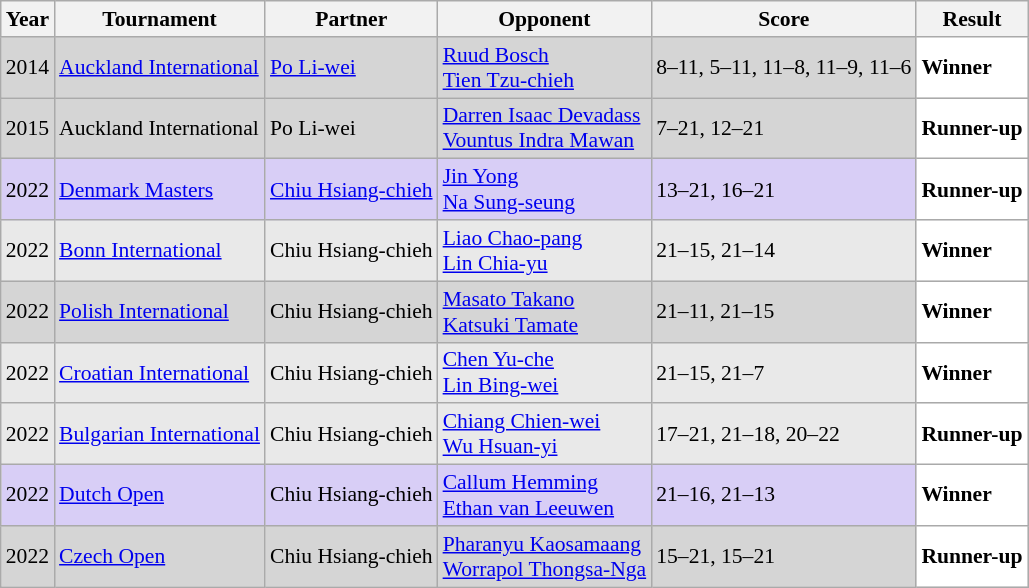<table class="sortable wikitable" style="font-size: 90%;">
<tr>
<th>Year</th>
<th>Tournament</th>
<th>Partner</th>
<th>Opponent</th>
<th>Score</th>
<th>Result</th>
</tr>
<tr style="background:#D5D5D5">
<td align="center">2014</td>
<td align="left"><a href='#'>Auckland International</a></td>
<td align="left"> <a href='#'>Po Li-wei</a></td>
<td align="left"> <a href='#'>Ruud Bosch</a><br> <a href='#'>Tien Tzu-chieh</a></td>
<td align="left">8–11, 5–11, 11–8, 11–9, 11–6</td>
<td style="text-align:left; background:white"> <strong>Winner</strong></td>
</tr>
<tr style="background:#D5D5D5">
<td align="center">2015</td>
<td align="left">Auckland International</td>
<td align="left"> Po Li-wei</td>
<td align="left"> <a href='#'>Darren Isaac Devadass</a><br> <a href='#'>Vountus Indra Mawan</a></td>
<td align="left">7–21, 12–21</td>
<td style="text-align:left; background:white"> <strong>Runner-up</strong></td>
</tr>
<tr style="background:#D8CEF6">
<td align="center">2022</td>
<td align="left"><a href='#'>Denmark Masters</a></td>
<td align="left"> <a href='#'>Chiu Hsiang-chieh</a></td>
<td align="left"> <a href='#'>Jin Yong</a><br> <a href='#'>Na Sung-seung</a></td>
<td align="left">13–21, 16–21</td>
<td style="text-align:left; background:white"> <strong>Runner-up</strong></td>
</tr>
<tr style="background:#E9E9E9">
<td align="center">2022</td>
<td align="left"><a href='#'>Bonn International</a></td>
<td align="left"> Chiu Hsiang-chieh</td>
<td align="left"> <a href='#'>Liao Chao-pang</a><br> <a href='#'>Lin Chia-yu</a></td>
<td align="left">21–15, 21–14</td>
<td style="text-align:left; background:white"> <strong>Winner</strong></td>
</tr>
<tr style="background:#D5D5D5">
<td align="center">2022</td>
<td align="left"><a href='#'>Polish International</a></td>
<td align="left"> Chiu Hsiang-chieh</td>
<td align="left"> <a href='#'>Masato Takano</a><br> <a href='#'>Katsuki Tamate</a></td>
<td align="left">21–11, 21–15</td>
<td style="text-align:left; background:white"> <strong>Winner</strong></td>
</tr>
<tr style="background:#E9E9E9">
<td align="center">2022</td>
<td align="left"><a href='#'>Croatian International</a></td>
<td align="left"> Chiu Hsiang-chieh</td>
<td align="left"> <a href='#'>Chen Yu-che</a><br> <a href='#'>Lin Bing-wei</a></td>
<td align="left">21–15, 21–7</td>
<td style="text-align:left; background:white"> <strong>Winner</strong></td>
</tr>
<tr style="background:#E9E9E9">
<td align="center">2022</td>
<td align="left"><a href='#'>Bulgarian International</a></td>
<td align="left"> Chiu Hsiang-chieh</td>
<td align="left"> <a href='#'>Chiang Chien-wei</a><br> <a href='#'>Wu Hsuan-yi</a></td>
<td align="left">17–21, 21–18, 20–22</td>
<td style="text-align:left; background:white"> <strong>Runner-up</strong></td>
</tr>
<tr style="background:#D8CEF6">
<td align="center">2022</td>
<td align="left"><a href='#'>Dutch Open</a></td>
<td align="left"> Chiu Hsiang-chieh</td>
<td align="left"> <a href='#'>Callum Hemming</a><br> <a href='#'>Ethan van Leeuwen</a></td>
<td align="left">21–16, 21–13</td>
<td style="text-align:left; background:white"> <strong>Winner</strong></td>
</tr>
<tr style="background:#D5D5D5">
<td align="center">2022</td>
<td align="left"><a href='#'>Czech Open</a></td>
<td align="left"> Chiu Hsiang-chieh</td>
<td align="left"> <a href='#'>Pharanyu Kaosamaang</a><br> <a href='#'>Worrapol Thongsa-Nga</a></td>
<td align="left">15–21, 15–21</td>
<td style="text-align:left; background:white"> <strong>Runner-up</strong></td>
</tr>
</table>
